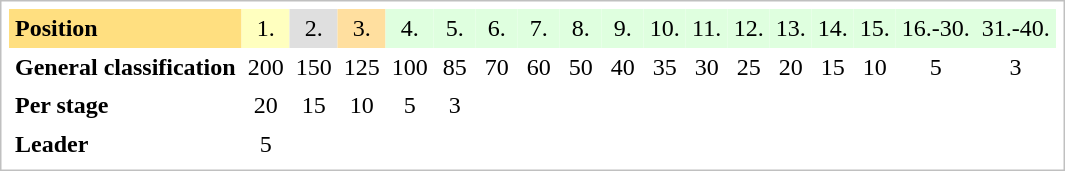<table class="sortable" cellpadding="4" cellspacing="0" style="border: 1px solid silver; color: black; margin: 0 0 0.5em 0; background-color: white; padding: 5px; text-align: left; vertical-align: top; line-height: 1.1em;">
<tr>
<th scope=col; align="left" bgcolor="FFDF80">Position</th>
<td width=20 bgcolor="#ffffbf" align="center">1.</td>
<td width=20 bgcolor="#dfdfdf" align="center">2.</td>
<td width=20 bgcolor="#ffdf9f" align="center">3.</td>
<td width=20 bgcolor="#dfffdf" align="center">4.</td>
<td width=20 bgcolor="#dfffdf" align="center">5.</td>
<td width=20 bgcolor="#dfffdf" align="center">6.</td>
<td width=20 bgcolor="#dfffdf" align="center">7.</td>
<td width=20 bgcolor="#dfffdf" align="center">8.</td>
<td width=20 bgcolor="#dfffdf" align="center">9.</td>
<td width=20 bgcolor="#dfffdf" align="center">10.</td>
<td width=20 bgcolor="#dfffdf" align="center">11.</td>
<td width=20 bgcolor="#dfffdf" align="center">12.</td>
<td width=20 bgcolor="#dfffdf" align="center">13.</td>
<td width=20 bgcolor="#dfffdf" align="center">14.</td>
<td width=20 bgcolor="#dfffdf" align="center">15.</td>
<td width=20 bgcolor="#dfffdf" align="center">16.-30.</td>
<td width=20 bgcolor="#dfffdf" align="center">31.-40.</td>
</tr>
<tr>
<td><strong>General classification</strong></td>
<td align="center">200</td>
<td align="center">150</td>
<td align="center">125</td>
<td align="center">100</td>
<td align="center">85</td>
<td align="center">70</td>
<td align="center">60</td>
<td align="center">50</td>
<td align="center">40</td>
<td align="center">35</td>
<td align="center">30</td>
<td align="center">25</td>
<td align="center">20</td>
<td align="center">15</td>
<td align="center">10</td>
<td align="center">5</td>
<td align="center">3</td>
</tr>
<tr>
<td><strong>Per stage</strong></td>
<td align="center">20</td>
<td align="center">15</td>
<td align="center">10</td>
<td align="center">5</td>
<td align="center">3</td>
<td align="center" colspan="14"></td>
</tr>
<tr>
<td><strong>Leader</strong></td>
<td align="center">5</td>
<td align="center" colspan="16"></td>
</tr>
</table>
